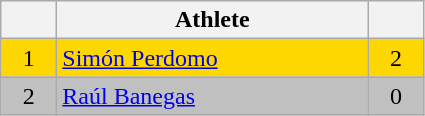<table class="wikitable">
<tr>
<th width="30"></th>
<th width="200">Athlete</th>
<th width="30"></th>
</tr>
<tr bgcolor="gold">
<td align="center">1</td>
<td> <a href='#'>Simón Perdomo</a></td>
<td align="center">2</td>
</tr>
<tr bgcolor="silver">
<td align="center">2</td>
<td> <a href='#'>Raúl Banegas</a></td>
<td align="center">0</td>
</tr>
</table>
